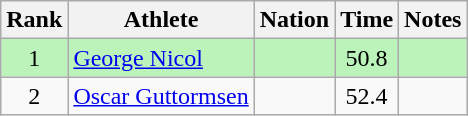<table class="wikitable sortable" style="text-align:center">
<tr>
<th>Rank</th>
<th>Athlete</th>
<th>Nation</th>
<th>Time</th>
<th>Notes</th>
</tr>
<tr bgcolor=bbf3bb>
<td>1</td>
<td align=left data-sort-value="Nicol, George"><a href='#'>George Nicol</a></td>
<td align=left></td>
<td>50.8</td>
<td></td>
</tr>
<tr>
<td>2</td>
<td align=left data-sort-value="Guttormsen, Oscar"><a href='#'>Oscar Guttormsen</a></td>
<td align=left></td>
<td>52.4</td>
<td></td>
</tr>
</table>
